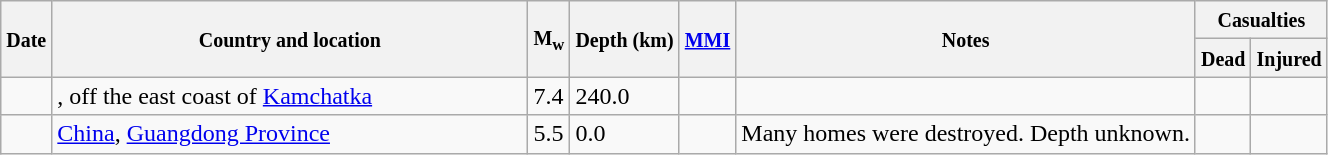<table class="wikitable sortable sort-under" style="border:1px black; margin-left:1em;">
<tr>
<th rowspan="2"><small>Date</small></th>
<th rowspan="2" style="width: 310px"><small>Country and location</small></th>
<th rowspan="2"><small>M<sub>w</sub></small></th>
<th rowspan="2"><small>Depth (km)</small></th>
<th rowspan="2"><small><a href='#'>MMI</a></small></th>
<th rowspan="2" class="unsortable"><small>Notes</small></th>
<th colspan="2"><small>Casualties</small></th>
</tr>
<tr>
<th><small>Dead</small></th>
<th><small>Injured</small></th>
</tr>
<tr>
<td></td>
<td>, off the east coast of <a href='#'>Kamchatka</a></td>
<td>7.4</td>
<td>240.0</td>
<td></td>
<td></td>
<td></td>
<td></td>
</tr>
<tr>
<td></td>
<td> <a href='#'>China</a>, <a href='#'>Guangdong Province</a></td>
<td>5.5</td>
<td>0.0</td>
<td></td>
<td>Many homes were destroyed. Depth unknown.</td>
<td></td>
<td></td>
</tr>
</table>
